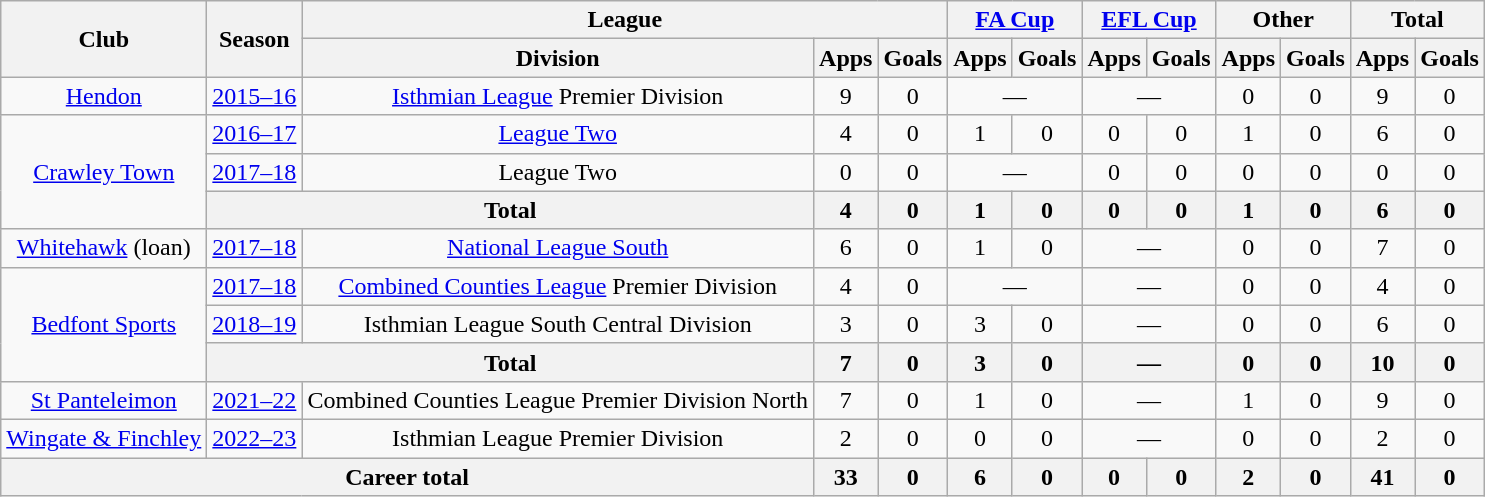<table class="wikitable" style="text-align:center">
<tr>
<th rowspan="2">Club</th>
<th rowspan="2">Season</th>
<th colspan="3">League</th>
<th colspan="2"><a href='#'>FA Cup</a></th>
<th colspan="2"><a href='#'>EFL Cup</a></th>
<th colspan="2">Other</th>
<th colspan="2">Total</th>
</tr>
<tr>
<th>Division</th>
<th>Apps</th>
<th>Goals</th>
<th>Apps</th>
<th>Goals</th>
<th>Apps</th>
<th>Goals</th>
<th>Apps</th>
<th>Goals</th>
<th>Apps</th>
<th>Goals</th>
</tr>
<tr>
<td rowspan="1" valign="center"><a href='#'>Hendon</a></td>
<td><a href='#'>2015–16</a></td>
<td><a href='#'>Isthmian League</a> Premier Division</td>
<td>9</td>
<td>0</td>
<td colspan="2">—</td>
<td colspan="2">—</td>
<td>0</td>
<td>0</td>
<td>9</td>
<td>0</td>
</tr>
<tr>
<td rowspan="3" valign="center"><a href='#'>Crawley Town</a></td>
<td><a href='#'>2016–17</a></td>
<td><a href='#'>League Two</a></td>
<td>4</td>
<td>0</td>
<td>1</td>
<td>0</td>
<td>0</td>
<td>0</td>
<td>1</td>
<td>0</td>
<td>6</td>
<td>0</td>
</tr>
<tr>
<td><a href='#'>2017–18</a></td>
<td>League Two</td>
<td>0</td>
<td>0</td>
<td colspan="2">—</td>
<td>0</td>
<td>0</td>
<td>0</td>
<td>0</td>
<td>0</td>
<td>0</td>
</tr>
<tr>
<th colspan="2">Total</th>
<th>4</th>
<th>0</th>
<th>1</th>
<th>0</th>
<th>0</th>
<th>0</th>
<th>1</th>
<th>0</th>
<th>6</th>
<th>0</th>
</tr>
<tr>
<td rowspan="1" valign="center"><a href='#'>Whitehawk</a> (loan)</td>
<td><a href='#'>2017–18</a></td>
<td><a href='#'>National League South</a></td>
<td>6</td>
<td>0</td>
<td>1</td>
<td>0</td>
<td colspan="2">—</td>
<td>0</td>
<td>0</td>
<td>7</td>
<td>0</td>
</tr>
<tr>
<td rowspan="3" valign="center"><a href='#'>Bedfont Sports</a></td>
<td><a href='#'>2017–18</a></td>
<td><a href='#'>Combined Counties League</a> Premier Division</td>
<td>4</td>
<td>0</td>
<td colspan="2">—</td>
<td colspan="2">—</td>
<td>0</td>
<td>0</td>
<td>4</td>
<td>0</td>
</tr>
<tr>
<td><a href='#'>2018–19</a></td>
<td>Isthmian League South Central Division</td>
<td>3</td>
<td>0</td>
<td>3</td>
<td>0</td>
<td colspan="2">—</td>
<td>0</td>
<td>0</td>
<td>6</td>
<td>0</td>
</tr>
<tr>
<th colspan="2">Total</th>
<th>7</th>
<th>0</th>
<th>3</th>
<th>0</th>
<th colspan="2">—</th>
<th>0</th>
<th>0</th>
<th>10</th>
<th>0</th>
</tr>
<tr>
<td rowspan="1" valign="center"><a href='#'>St Panteleimon</a></td>
<td><a href='#'>2021–22</a></td>
<td>Combined Counties League Premier Division North</td>
<td>7</td>
<td>0</td>
<td>1</td>
<td>0</td>
<td colspan="2">—</td>
<td>1</td>
<td>0</td>
<td>9</td>
<td>0</td>
</tr>
<tr>
<td rowspan="1" valign="center"><a href='#'>Wingate & Finchley</a></td>
<td><a href='#'>2022–23</a></td>
<td>Isthmian League Premier Division</td>
<td>2</td>
<td>0</td>
<td>0</td>
<td>0</td>
<td colspan="2">—</td>
<td>0</td>
<td>0</td>
<td>2</td>
<td>0</td>
</tr>
<tr>
<th colspan="3">Career total</th>
<th>33</th>
<th>0</th>
<th>6</th>
<th>0</th>
<th>0</th>
<th>0</th>
<th>2</th>
<th>0</th>
<th>41</th>
<th>0</th>
</tr>
</table>
